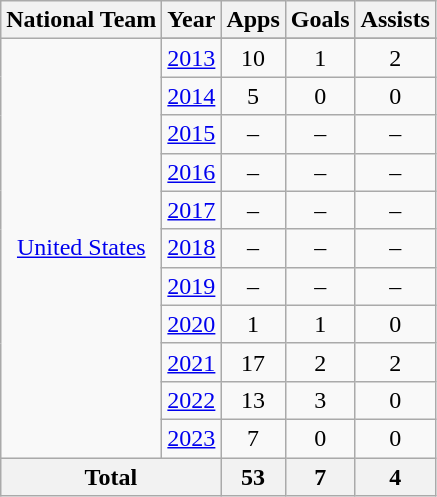<table class="wikitable" style="text-align:center">
<tr>
<th>National Team</th>
<th>Year</th>
<th>Apps</th>
<th>Goals</th>
<th>Assists</th>
</tr>
<tr>
<td rowspan=12><a href='#'>United States</a></td>
</tr>
<tr>
<td><a href='#'>2013</a></td>
<td>10</td>
<td>1</td>
<td>2</td>
</tr>
<tr>
<td><a href='#'>2014</a></td>
<td>5</td>
<td>0</td>
<td>0</td>
</tr>
<tr>
<td><a href='#'>2015</a></td>
<td>–</td>
<td>–</td>
<td>–</td>
</tr>
<tr>
<td><a href='#'>2016</a></td>
<td>–</td>
<td>–</td>
<td>–</td>
</tr>
<tr>
<td><a href='#'>2017</a></td>
<td>–</td>
<td>–</td>
<td>–</td>
</tr>
<tr>
<td><a href='#'>2018</a></td>
<td>–</td>
<td>–</td>
<td>–</td>
</tr>
<tr>
<td><a href='#'>2019</a></td>
<td>–</td>
<td>–</td>
<td>–</td>
</tr>
<tr>
<td><a href='#'>2020</a></td>
<td>1</td>
<td>1</td>
<td>0</td>
</tr>
<tr>
<td><a href='#'>2021</a></td>
<td>17</td>
<td>2</td>
<td>2</td>
</tr>
<tr>
<td><a href='#'>2022</a></td>
<td>13</td>
<td>3</td>
<td>0</td>
</tr>
<tr>
<td><a href='#'>2023</a></td>
<td>7</td>
<td>0</td>
<td>0</td>
</tr>
<tr>
<th colspan=2>Total</th>
<th>53</th>
<th>7</th>
<th>4</th>
</tr>
</table>
